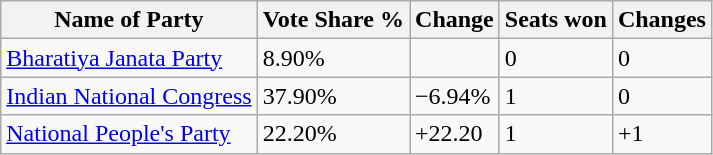<table class="wikitable sortable">
<tr>
<th>Name of Party</th>
<th>Vote Share %</th>
<th>Change</th>
<th>Seats won</th>
<th>Changes</th>
</tr>
<tr>
<td><a href='#'>Bharatiya Janata Party</a></td>
<td>8.90%</td>
<td></td>
<td>0</td>
<td>0</td>
</tr>
<tr>
<td><a href='#'>Indian National Congress</a></td>
<td>37.90%</td>
<td>−6.94%</td>
<td>1</td>
<td>0</td>
</tr>
<tr>
<td><a href='#'>National People's Party</a></td>
<td>22.20%</td>
<td>+22.20</td>
<td>1</td>
<td>+1</td>
</tr>
</table>
